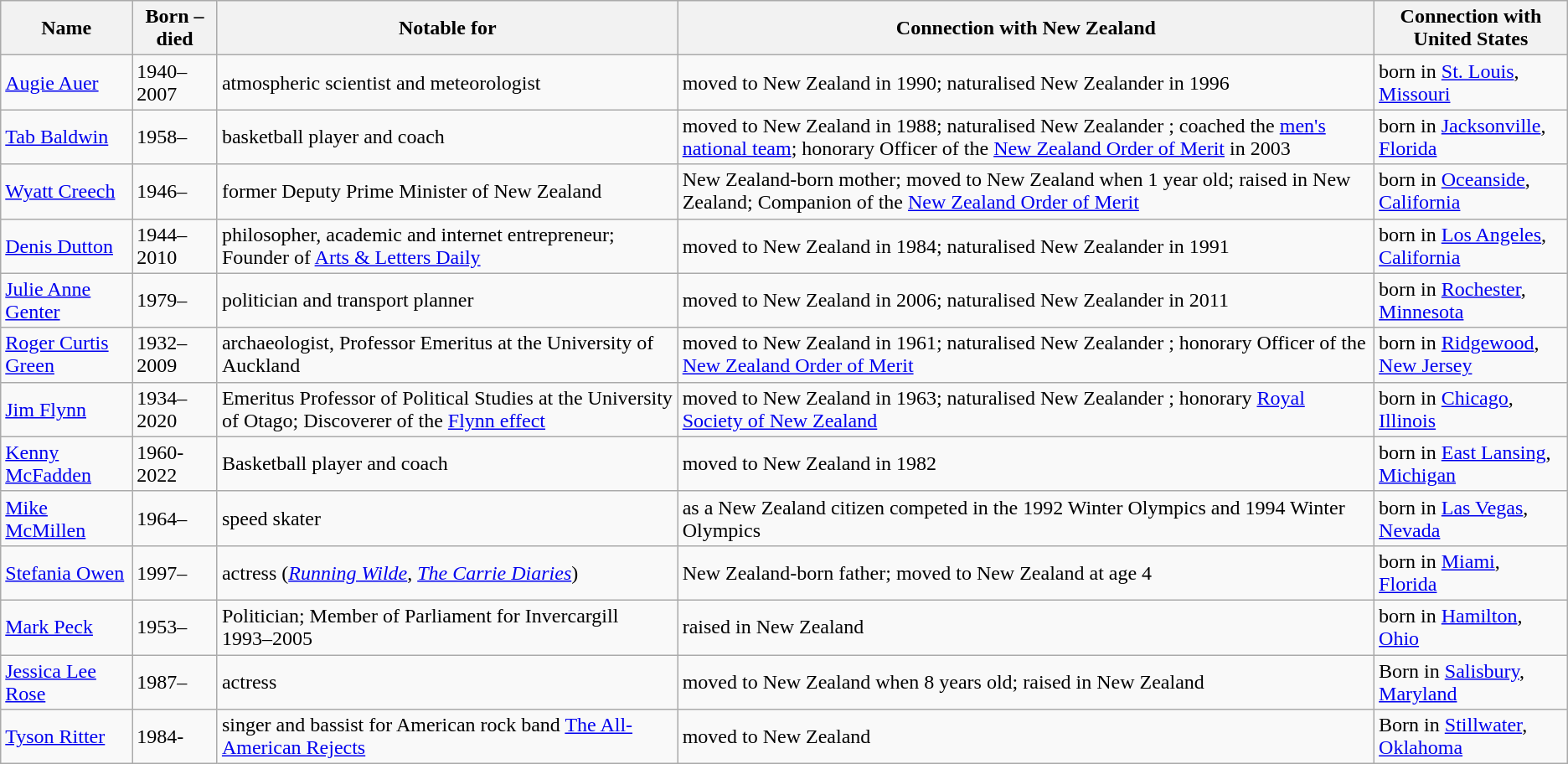<table class="wikitable sortable">
<tr>
<th>Name</th>
<th>Born – died</th>
<th>Notable for</th>
<th>Connection with New Zealand</th>
<th>Connection with United States</th>
</tr>
<tr>
<td><a href='#'>Augie Auer</a></td>
<td>1940–2007</td>
<td>atmospheric scientist and meteorologist</td>
<td>moved to New Zealand in 1990; naturalised New Zealander in 1996</td>
<td>born in <a href='#'>St. Louis</a>, <a href='#'>Missouri</a></td>
</tr>
<tr>
<td><a href='#'>Tab Baldwin</a></td>
<td>1958–</td>
<td>basketball player and coach</td>
<td>moved to New Zealand in 1988; naturalised New Zealander ; coached the <a href='#'>men's national team</a>; honorary Officer of the <a href='#'>New Zealand Order of Merit</a> in 2003</td>
<td>born in <a href='#'>Jacksonville</a>, <a href='#'>Florida</a></td>
</tr>
<tr>
<td><a href='#'>Wyatt Creech</a></td>
<td>1946–</td>
<td>former Deputy Prime Minister of New Zealand</td>
<td>New Zealand-born mother; moved to New Zealand when 1 year old; raised in New Zealand; Companion of the <a href='#'>New Zealand Order of Merit</a></td>
<td>born in <a href='#'>Oceanside</a>, <a href='#'>California</a></td>
</tr>
<tr>
<td><a href='#'>Denis Dutton</a></td>
<td>1944–2010</td>
<td>philosopher, academic and internet entrepreneur; Founder of <a href='#'>Arts & Letters Daily</a></td>
<td>moved to New Zealand in 1984; naturalised New Zealander in 1991</td>
<td>born in <a href='#'>Los Angeles</a>, <a href='#'>California</a></td>
</tr>
<tr>
<td><a href='#'>Julie Anne Genter</a></td>
<td>1979–</td>
<td>politician and transport planner</td>
<td>moved to New Zealand in 2006; naturalised New Zealander in 2011</td>
<td>born in <a href='#'>Rochester</a>, <a href='#'>Minnesota</a></td>
</tr>
<tr>
<td><a href='#'>Roger Curtis Green</a></td>
<td>1932–2009</td>
<td>archaeologist, Professor Emeritus at the University of Auckland</td>
<td>moved to New Zealand in 1961; naturalised New Zealander ; honorary Officer of the <a href='#'>New Zealand Order of Merit</a></td>
<td>born in <a href='#'>Ridgewood</a>, <a href='#'>New Jersey</a></td>
</tr>
<tr>
<td><a href='#'>Jim Flynn</a></td>
<td>1934–2020</td>
<td>Emeritus Professor of Political Studies at the University of Otago; Discoverer of the <a href='#'>Flynn effect</a></td>
<td>moved to New Zealand in 1963; naturalised New Zealander ; honorary <a href='#'>Royal Society of New Zealand</a></td>
<td>born in <a href='#'>Chicago</a>, <a href='#'>Illinois</a></td>
</tr>
<tr>
<td><a href='#'>Kenny McFadden</a></td>
<td>1960-2022</td>
<td>Basketball player and coach</td>
<td>moved to New Zealand in 1982</td>
<td>born in <a href='#'>East Lansing</a>, <a href='#'>Michigan</a></td>
</tr>
<tr>
<td><a href='#'>Mike McMillen</a></td>
<td>1964–</td>
<td>speed skater</td>
<td>as a New Zealand citizen competed in the 1992 Winter Olympics and 1994 Winter Olympics</td>
<td>born in <a href='#'>Las Vegas</a>, <a href='#'>Nevada</a></td>
</tr>
<tr>
<td><a href='#'>Stefania Owen</a></td>
<td>1997–</td>
<td>actress (<em><a href='#'>Running Wilde</a></em>, <em><a href='#'>The Carrie Diaries</a></em>)</td>
<td>New Zealand-born father; moved to New Zealand at age 4</td>
<td>born in <a href='#'>Miami</a>, <a href='#'>Florida</a></td>
</tr>
<tr>
<td><a href='#'>Mark Peck</a></td>
<td>1953–</td>
<td>Politician; Member of Parliament for Invercargill 1993–2005</td>
<td>raised in New Zealand</td>
<td>born in <a href='#'>Hamilton</a>, <a href='#'>Ohio</a></td>
</tr>
<tr>
<td><a href='#'>Jessica Lee Rose</a></td>
<td>1987–</td>
<td>actress</td>
<td>moved to New Zealand when 8 years old; raised in New Zealand</td>
<td>Born in <a href='#'>Salisbury</a>, <a href='#'>Maryland</a></td>
</tr>
<tr>
<td><a href='#'>Tyson Ritter</a></td>
<td>1984-</td>
<td>singer and bassist for American rock band <a href='#'>The All-American Rejects</a></td>
<td>moved to New Zealand</td>
<td>Born in <a href='#'>Stillwater</a>, <a href='#'>Oklahoma</a></td>
</tr>
</table>
